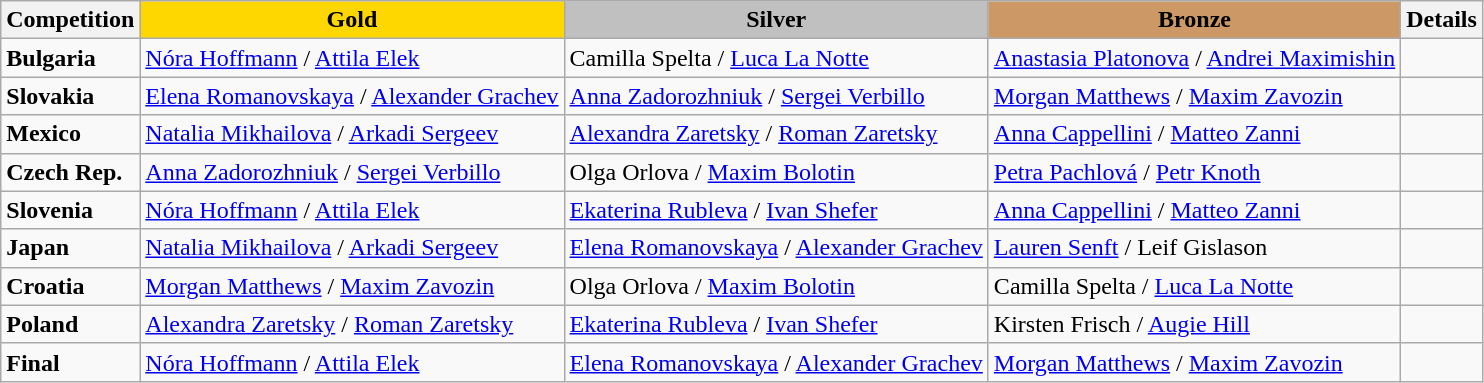<table class="wikitable">
<tr>
<th>Competition</th>
<td align=center bgcolor=gold><strong>Gold</strong></td>
<td align=center bgcolor=silver><strong>Silver</strong></td>
<td align=center bgcolor=cc9966><strong>Bronze</strong></td>
<th>Details</th>
</tr>
<tr>
<td><strong>Bulgaria</strong></td>
<td> <a href='#'>Nóra Hoffmann</a> / <a href='#'>Attila Elek</a></td>
<td> Camilla Spelta / <a href='#'>Luca La Notte</a></td>
<td> <a href='#'>Anastasia Platonova</a> / <a href='#'>Andrei Maximishin</a></td>
<td></td>
</tr>
<tr>
<td><strong>Slovakia</strong></td>
<td> <a href='#'>Elena Romanovskaya</a> / <a href='#'>Alexander Grachev</a></td>
<td> <a href='#'>Anna Zadorozhniuk</a> / <a href='#'>Sergei Verbillo</a></td>
<td> <a href='#'>Morgan Matthews</a> / <a href='#'>Maxim Zavozin</a></td>
<td></td>
</tr>
<tr>
<td><strong>Mexico</strong></td>
<td> <a href='#'>Natalia Mikhailova</a> / <a href='#'>Arkadi Sergeev</a></td>
<td> <a href='#'>Alexandra Zaretsky</a> / <a href='#'>Roman Zaretsky</a></td>
<td> <a href='#'>Anna Cappellini</a> / <a href='#'>Matteo Zanni</a></td>
<td></td>
</tr>
<tr>
<td><strong>Czech Rep.</strong></td>
<td> <a href='#'>Anna Zadorozhniuk</a> / <a href='#'>Sergei Verbillo</a></td>
<td> Olga Orlova / <a href='#'>Maxim Bolotin</a></td>
<td> <a href='#'>Petra Pachlová</a> / <a href='#'>Petr Knoth</a></td>
<td></td>
</tr>
<tr>
<td><strong>Slovenia</strong></td>
<td> <a href='#'>Nóra Hoffmann</a> / <a href='#'>Attila Elek</a></td>
<td> <a href='#'>Ekaterina Rubleva</a> / <a href='#'>Ivan Shefer</a></td>
<td> <a href='#'>Anna Cappellini</a> / <a href='#'>Matteo Zanni</a></td>
<td></td>
</tr>
<tr>
<td><strong>Japan</strong></td>
<td> <a href='#'>Natalia Mikhailova</a> / <a href='#'>Arkadi Sergeev</a></td>
<td> <a href='#'>Elena Romanovskaya</a> / <a href='#'>Alexander Grachev</a></td>
<td> <a href='#'>Lauren Senft</a> / Leif Gislason</td>
<td></td>
</tr>
<tr>
<td><strong>Croatia</strong></td>
<td> <a href='#'>Morgan Matthews</a> / <a href='#'>Maxim Zavozin</a></td>
<td> Olga Orlova / <a href='#'>Maxim Bolotin</a></td>
<td> Camilla Spelta / <a href='#'>Luca La Notte</a></td>
<td></td>
</tr>
<tr>
<td><strong>Poland</strong></td>
<td> <a href='#'>Alexandra Zaretsky</a> / <a href='#'>Roman Zaretsky</a></td>
<td> <a href='#'>Ekaterina Rubleva</a> / <a href='#'>Ivan Shefer</a></td>
<td> Kirsten Frisch / <a href='#'>Augie Hill</a></td>
<td></td>
</tr>
<tr>
<td><strong>Final</strong></td>
<td> <a href='#'>Nóra Hoffmann</a> / <a href='#'>Attila Elek</a></td>
<td> <a href='#'>Elena Romanovskaya</a> / <a href='#'>Alexander Grachev</a></td>
<td> <a href='#'>Morgan Matthews</a> / <a href='#'>Maxim Zavozin</a></td>
<td></td>
</tr>
</table>
